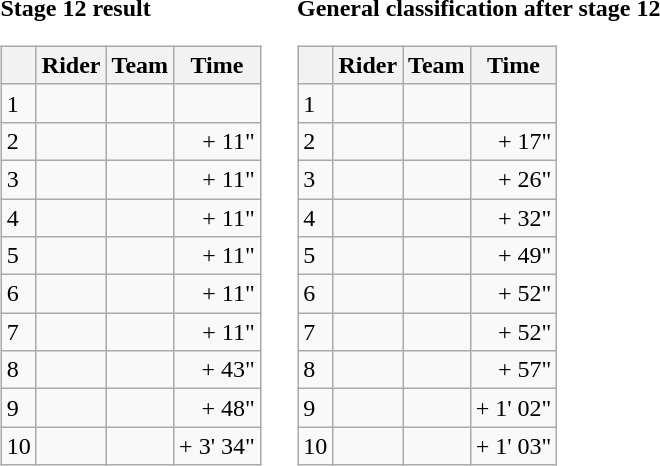<table>
<tr>
<td><strong>Stage 12 result</strong><br><table class="wikitable">
<tr>
<th></th>
<th>Rider</th>
<th>Team</th>
<th>Time</th>
</tr>
<tr>
<td>1</td>
<td></td>
<td></td>
<td align="right"></td>
</tr>
<tr>
<td>2</td>
<td></td>
<td></td>
<td align="right">+ 11"</td>
</tr>
<tr>
<td>3</td>
<td></td>
<td></td>
<td align="right">+ 11"</td>
</tr>
<tr>
<td>4</td>
<td></td>
<td></td>
<td align="right">+ 11"</td>
</tr>
<tr>
<td>5</td>
<td></td>
<td></td>
<td align="right">+ 11"</td>
</tr>
<tr>
<td>6</td>
<td></td>
<td></td>
<td align="right">+ 11"</td>
</tr>
<tr>
<td>7</td>
<td></td>
<td></td>
<td align="right">+ 11"</td>
</tr>
<tr>
<td>8</td>
<td></td>
<td></td>
<td align="right">+ 43"</td>
</tr>
<tr>
<td>9</td>
<td></td>
<td></td>
<td align="right">+ 48"</td>
</tr>
<tr>
<td>10</td>
<td></td>
<td></td>
<td align="right">+ 3' 34"</td>
</tr>
</table>
</td>
<td></td>
<td><strong>General classification after stage 12</strong><br><table class="wikitable">
<tr>
<th></th>
<th>Rider</th>
<th>Team</th>
<th>Time</th>
</tr>
<tr>
<td>1</td>
<td> </td>
<td></td>
<td align="right"></td>
</tr>
<tr>
<td>2</td>
<td></td>
<td></td>
<td align="right">+ 17"</td>
</tr>
<tr>
<td>3</td>
<td></td>
<td></td>
<td align="right">+ 26"</td>
</tr>
<tr>
<td>4</td>
<td></td>
<td></td>
<td align="right">+ 32"</td>
</tr>
<tr>
<td>5</td>
<td></td>
<td></td>
<td align="right">+ 49"</td>
</tr>
<tr>
<td>6</td>
<td></td>
<td></td>
<td align="right">+ 52"</td>
</tr>
<tr>
<td>7</td>
<td></td>
<td></td>
<td align="right">+ 52"</td>
</tr>
<tr>
<td>8</td>
<td></td>
<td></td>
<td align="right">+ 57"</td>
</tr>
<tr>
<td>9</td>
<td> </td>
<td></td>
<td align="right">+ 1' 02"</td>
</tr>
<tr>
<td>10</td>
<td></td>
<td></td>
<td align="right">+ 1' 03"</td>
</tr>
</table>
</td>
</tr>
</table>
